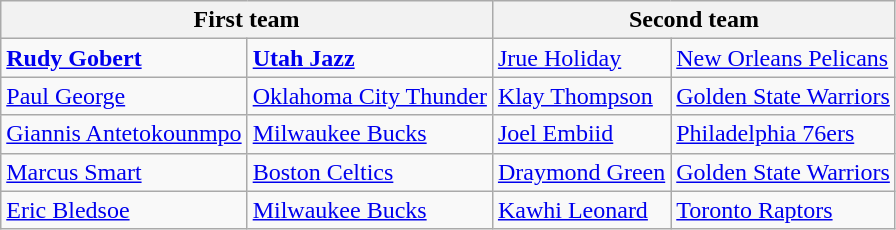<table class="wikitable">
<tr>
<th colspan="2"><strong>First team</strong></th>
<th colspan="2"><strong>Second team</strong></th>
</tr>
<tr>
<td><strong><a href='#'>Rudy Gobert</a></strong></td>
<td><strong><a href='#'>Utah Jazz</a></strong></td>
<td><a href='#'>Jrue Holiday</a></td>
<td><a href='#'>New Orleans Pelicans</a></td>
</tr>
<tr>
<td><a href='#'>Paul George</a></td>
<td><a href='#'>Oklahoma City Thunder</a></td>
<td><a href='#'>Klay Thompson</a></td>
<td><a href='#'>Golden State Warriors</a></td>
</tr>
<tr>
<td><a href='#'>Giannis Antetokounmpo</a></td>
<td><a href='#'>Milwaukee Bucks</a></td>
<td><a href='#'>Joel Embiid</a></td>
<td><a href='#'>Philadelphia 76ers</a></td>
</tr>
<tr>
<td><a href='#'>Marcus Smart</a></td>
<td><a href='#'>Boston Celtics</a></td>
<td><a href='#'>Draymond Green</a></td>
<td><a href='#'>Golden State Warriors</a></td>
</tr>
<tr>
<td><a href='#'>Eric Bledsoe</a></td>
<td><a href='#'>Milwaukee Bucks</a></td>
<td><a href='#'>Kawhi Leonard</a></td>
<td><a href='#'>Toronto Raptors</a></td>
</tr>
</table>
